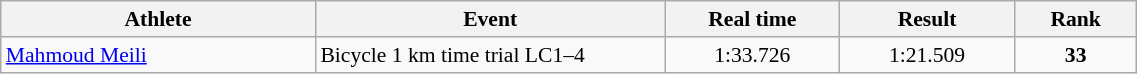<table class="wikitable" width="60%" style="text-align:center; font-size:90%">
<tr>
<th width="18%">Athlete</th>
<th width="20%">Event</th>
<th width="10%">Real time</th>
<th width="10%">Result</th>
<th width="7%">Rank</th>
</tr>
<tr>
<td align="left"><a href='#'>Mahmoud Meili</a></td>
<td align="left">Bicycle 1 km time trial LC1–4</td>
<td>1:33.726</td>
<td>1:21.509</td>
<td><strong>33</strong></td>
</tr>
</table>
